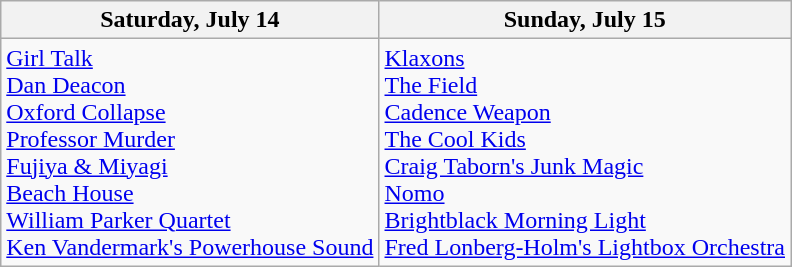<table class="wikitable">
<tr>
<th>Saturday, July 14</th>
<th>Sunday, July 15</th>
</tr>
<tr valign="top">
<td><a href='#'>Girl Talk</a><br><a href='#'>Dan Deacon</a><br><a href='#'>Oxford Collapse</a><br><a href='#'>Professor Murder</a><br><a href='#'>Fujiya & Miyagi</a><br><a href='#'>Beach House</a><br><a href='#'>William Parker Quartet</a><br><a href='#'>Ken Vandermark's Powerhouse Sound</a></td>
<td><a href='#'>Klaxons</a><br><a href='#'>The Field</a><br><a href='#'>Cadence Weapon</a><br><a href='#'>The Cool Kids</a><br><a href='#'>Craig Taborn's Junk Magic</a><br><a href='#'>Nomo</a><br><a href='#'>Brightblack Morning Light</a><br><a href='#'>Fred Lonberg-Holm's Lightbox Orchestra</a></td>
</tr>
</table>
